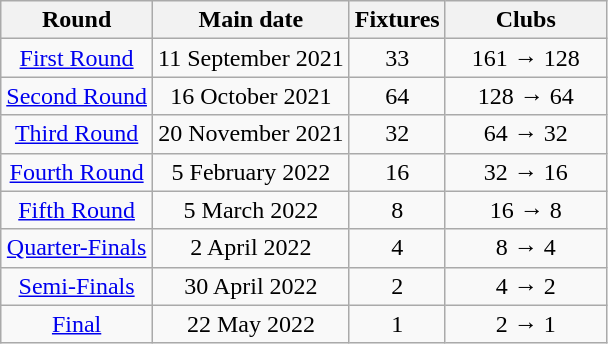<table class="wikitable" style="text-align:center">
<tr>
<th>Round</th>
<th>Main date</th>
<th>Fixtures</th>
<th style="width:100px">Clubs</th>
</tr>
<tr>
<td><a href='#'>First Round</a></td>
<td>11 September 2021</td>
<td>33</td>
<td>161 → 128</td>
</tr>
<tr>
<td><a href='#'>Second Round</a></td>
<td>16 October 2021</td>
<td>64</td>
<td>128 → 64</td>
</tr>
<tr>
<td><a href='#'>Third Round</a></td>
<td>20 November 2021</td>
<td>32</td>
<td>64 → 32</td>
</tr>
<tr>
<td><a href='#'>Fourth Round</a></td>
<td>5 February 2022</td>
<td>16</td>
<td>32 → 16</td>
</tr>
<tr>
<td><a href='#'>Fifth Round</a></td>
<td>5 March 2022</td>
<td>8</td>
<td>16 → 8</td>
</tr>
<tr>
<td><a href='#'>Quarter-Finals</a></td>
<td>2 April 2022</td>
<td>4</td>
<td>8 → 4</td>
</tr>
<tr>
<td><a href='#'>Semi-Finals</a></td>
<td>30 April 2022</td>
<td>2</td>
<td>4 → 2</td>
</tr>
<tr>
<td><a href='#'>Final</a></td>
<td>22 May 2022</td>
<td>1</td>
<td>2 → 1</td>
</tr>
</table>
